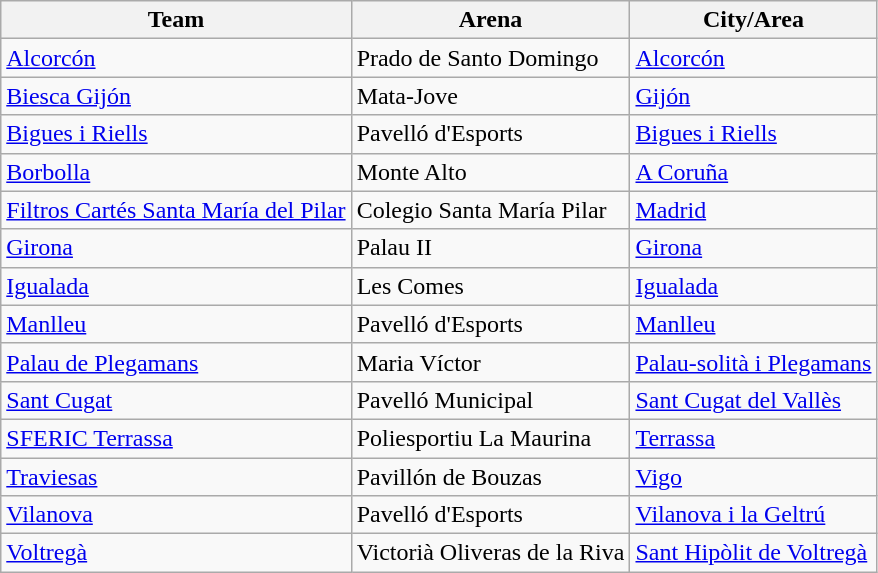<table class="wikitable sortable">
<tr>
<th>Team</th>
<th>Arena</th>
<th>City/Area</th>
</tr>
<tr>
<td><a href='#'>Alcorcón</a></td>
<td>Prado de Santo Domingo</td>
<td><a href='#'>Alcorcón</a></td>
</tr>
<tr>
<td><a href='#'>Biesca Gijón</a></td>
<td>Mata-Jove</td>
<td><a href='#'>Gijón</a></td>
</tr>
<tr>
<td><a href='#'>Bigues i Riells</a></td>
<td>Pavelló d'Esports</td>
<td><a href='#'>Bigues i Riells</a></td>
</tr>
<tr>
<td><a href='#'>Borbolla</a></td>
<td>Monte Alto</td>
<td><a href='#'>A Coruña</a></td>
</tr>
<tr>
<td><a href='#'>Filtros Cartés Santa María del Pilar</a></td>
<td>Colegio Santa María Pilar</td>
<td><a href='#'>Madrid</a></td>
</tr>
<tr>
<td><a href='#'>Girona</a></td>
<td>Palau II</td>
<td><a href='#'>Girona</a></td>
</tr>
<tr>
<td><a href='#'>Igualada</a></td>
<td>Les Comes</td>
<td><a href='#'>Igualada</a></td>
</tr>
<tr>
<td><a href='#'>Manlleu</a></td>
<td>Pavelló d'Esports</td>
<td><a href='#'>Manlleu</a></td>
</tr>
<tr>
<td><a href='#'>Palau de Plegamans</a></td>
<td>Maria Víctor</td>
<td><a href='#'>Palau-solità i Plegamans</a></td>
</tr>
<tr>
<td><a href='#'>Sant Cugat</a></td>
<td>Pavelló Municipal</td>
<td><a href='#'>Sant Cugat del Vallès</a></td>
</tr>
<tr>
<td><a href='#'>SFERIC Terrassa</a></td>
<td>Poliesportiu La Maurina</td>
<td><a href='#'>Terrassa</a></td>
</tr>
<tr>
<td><a href='#'>Traviesas</a></td>
<td>Pavillón de Bouzas</td>
<td><a href='#'>Vigo</a></td>
</tr>
<tr>
<td><a href='#'>Vilanova</a></td>
<td>Pavelló d'Esports</td>
<td><a href='#'>Vilanova i la Geltrú</a></td>
</tr>
<tr>
<td><a href='#'>Voltregà</a></td>
<td>Victorià Oliveras de la Riva</td>
<td><a href='#'>Sant Hipòlit de Voltregà</a></td>
</tr>
</table>
